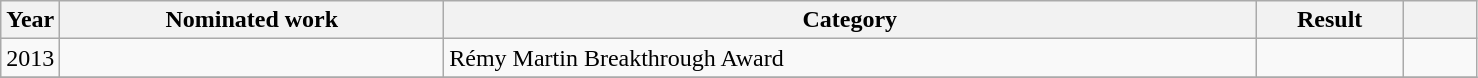<table class=wikitable>
<tr>
<th width=4%>Year</th>
<th width=26%>Nominated work</th>
<th width=55%>Category</th>
<th width=10%>Result</th>
<th width=5%></th>
</tr>
<tr>
<td>2013</td>
<td></td>
<td>Rémy Martin Breakthrough Award</td>
<td></td>
<td></td>
</tr>
<tr>
</tr>
</table>
